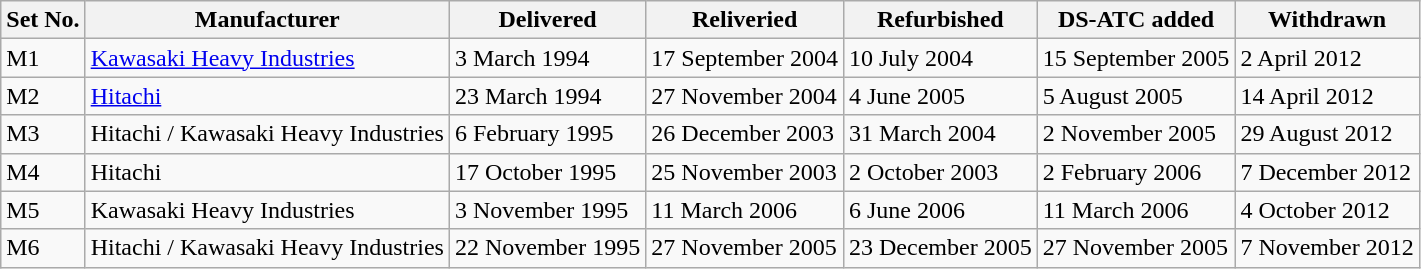<table class="wikitable">
<tr>
<th>Set No.</th>
<th>Manufacturer</th>
<th>Delivered</th>
<th>Reliveried</th>
<th>Refurbished</th>
<th>DS-ATC added</th>
<th>Withdrawn</th>
</tr>
<tr>
<td>M1</td>
<td><a href='#'>Kawasaki Heavy Industries</a></td>
<td>3 March 1994</td>
<td>17 September 2004</td>
<td>10 July 2004</td>
<td>15 September 2005</td>
<td>2 April 2012</td>
</tr>
<tr>
<td>M2</td>
<td><a href='#'>Hitachi</a></td>
<td>23 March 1994</td>
<td>27 November 2004</td>
<td>4 June 2005</td>
<td>5 August 2005</td>
<td>14 April 2012</td>
</tr>
<tr>
<td>M3</td>
<td>Hitachi / Kawasaki Heavy Industries</td>
<td>6 February 1995</td>
<td>26 December 2003</td>
<td>31 March 2004</td>
<td>2 November 2005</td>
<td>29 August 2012</td>
</tr>
<tr>
<td>M4</td>
<td>Hitachi</td>
<td>17 October 1995</td>
<td>25 November 2003</td>
<td>2 October 2003</td>
<td>2 February 2006</td>
<td>7 December 2012</td>
</tr>
<tr>
<td>M5</td>
<td>Kawasaki Heavy Industries</td>
<td>3 November 1995</td>
<td>11 March 2006</td>
<td>6 June 2006</td>
<td>11 March 2006</td>
<td>4 October 2012</td>
</tr>
<tr>
<td>M6</td>
<td>Hitachi / Kawasaki Heavy Industries</td>
<td>22 November 1995</td>
<td>27 November 2005</td>
<td>23 December 2005</td>
<td>27 November 2005</td>
<td>7 November 2012</td>
</tr>
</table>
